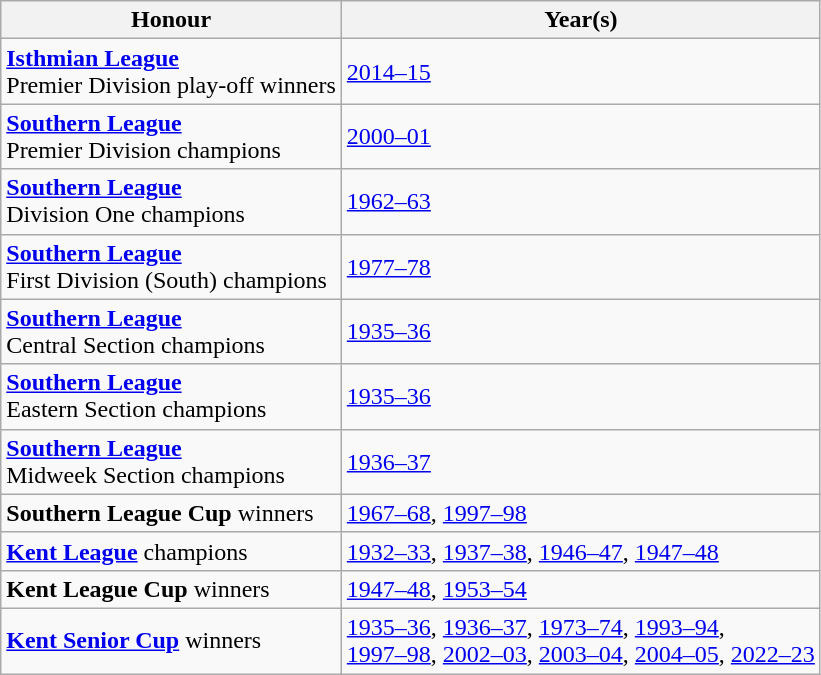<table class="wikitable">
<tr>
<th>Honour</th>
<th>Year(s)</th>
</tr>
<tr>
<td><strong><a href='#'>Isthmian League</a></strong><br>Premier Division play-off winners</td>
<td><a href='#'>2014–15</a></td>
</tr>
<tr>
<td><strong><a href='#'>Southern League</a></strong><br>Premier Division champions</td>
<td><a href='#'>2000–01</a></td>
</tr>
<tr>
<td><strong><a href='#'>Southern League</a></strong><br>Division One champions</td>
<td><a href='#'>1962–63</a></td>
</tr>
<tr>
<td><strong><a href='#'>Southern League</a></strong><br>First Division (South) champions</td>
<td><a href='#'>1977–78</a></td>
</tr>
<tr>
<td><strong><a href='#'>Southern League</a></strong><br>Central Section champions</td>
<td><a href='#'>1935–36</a></td>
</tr>
<tr>
<td><strong><a href='#'>Southern League</a></strong><br>Eastern Section champions</td>
<td><a href='#'>1935–36</a></td>
</tr>
<tr>
<td><strong><a href='#'>Southern League</a></strong><br>Midweek Section champions</td>
<td><a href='#'>1936–37</a></td>
</tr>
<tr>
<td><strong>Southern League Cup</strong> winners</td>
<td><a href='#'>1967–68</a>, <a href='#'>1997–98</a></td>
</tr>
<tr>
<td><strong><a href='#'>Kent League</a></strong> champions</td>
<td><a href='#'>1932–33</a>, <a href='#'>1937–38</a>, <a href='#'>1946–47</a>, <a href='#'>1947–48</a></td>
</tr>
<tr>
<td><strong>Kent League Cup</strong> winners</td>
<td><a href='#'>1947–48</a>, <a href='#'>1953–54</a></td>
</tr>
<tr>
<td><strong><a href='#'>Kent Senior Cup</a></strong> winners</td>
<td><a href='#'>1935–36</a>, <a href='#'>1936–37</a>, <a href='#'>1973–74</a>, <a href='#'>1993–94</a>,<br><a href='#'>1997–98</a>, <a href='#'>2002–03</a>, <a href='#'>2003–04</a>, <a href='#'>2004–05</a>, <a href='#'>2022–23</a></td>
</tr>
</table>
